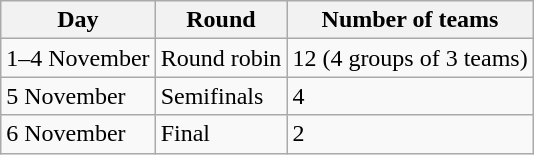<table class="wikitable">
<tr>
<th>Day</th>
<th>Round</th>
<th>Number of teams</th>
</tr>
<tr>
<td>1–4 November</td>
<td>Round robin</td>
<td>12 (4 groups of 3 teams)</td>
</tr>
<tr>
<td>5 November</td>
<td>Semifinals</td>
<td>4</td>
</tr>
<tr>
<td>6 November</td>
<td>Final</td>
<td>2</td>
</tr>
</table>
